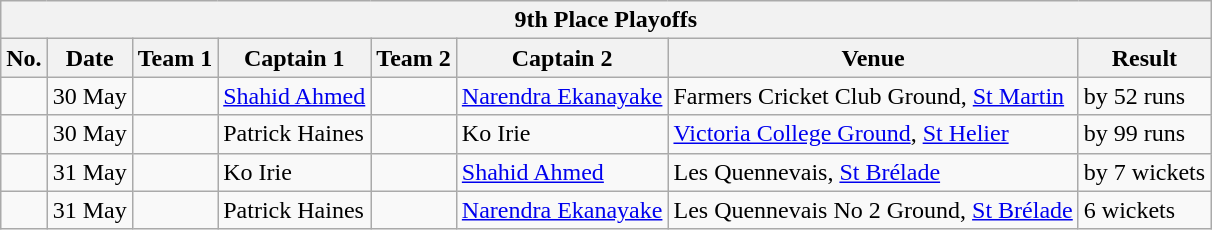<table class="wikitable">
<tr>
<th colspan="8">9th Place Playoffs</th>
</tr>
<tr>
<th>No.</th>
<th>Date</th>
<th>Team 1</th>
<th>Captain 1</th>
<th>Team 2</th>
<th>Captain 2</th>
<th>Venue</th>
<th>Result</th>
</tr>
<tr>
<td> </td>
<td>30 May</td>
<td></td>
<td><a href='#'>Shahid Ahmed</a></td>
<td></td>
<td><a href='#'>Narendra Ekanayake</a></td>
<td>Farmers Cricket Club Ground, <a href='#'>St Martin</a></td>
<td> by 52 runs</td>
</tr>
<tr>
<td> </td>
<td>30 May</td>
<td></td>
<td>Patrick Haines</td>
<td></td>
<td>Ko Irie</td>
<td><a href='#'>Victoria College Ground</a>, <a href='#'>St Helier</a></td>
<td> by 99 runs</td>
</tr>
<tr>
<td> </td>
<td>31 May</td>
<td></td>
<td>Ko Irie</td>
<td></td>
<td><a href='#'>Shahid Ahmed</a></td>
<td>Les Quennevais, <a href='#'>St Brélade</a></td>
<td> by 7 wickets</td>
</tr>
<tr>
<td> </td>
<td>31 May</td>
<td></td>
<td>Patrick Haines</td>
<td></td>
<td><a href='#'>Narendra Ekanayake</a></td>
<td>Les Quennevais No 2 Ground, <a href='#'>St Brélade</a></td>
<td> 6 wickets</td>
</tr>
</table>
